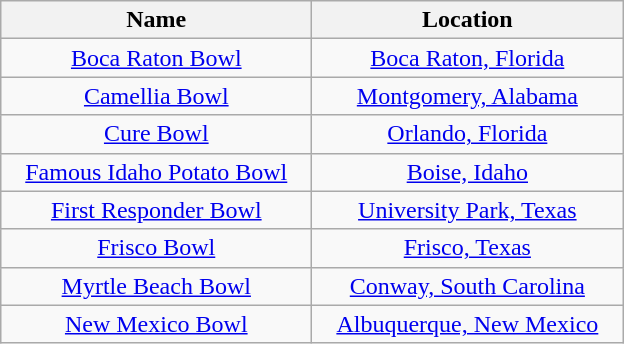<table class=wikitable style="text-align:center">
<tr>
<th width=200>Name</th>
<th width=200>Location</th>
</tr>
<tr>
<td><a href='#'>Boca Raton Bowl</a></td>
<td><a href='#'>Boca Raton, Florida</a></td>
</tr>
<tr>
<td><a href='#'>Camellia Bowl</a></td>
<td><a href='#'>Montgomery, Alabama</a></td>
</tr>
<tr>
<td><a href='#'>Cure Bowl</a></td>
<td><a href='#'>Orlando, Florida</a></td>
</tr>
<tr>
<td><a href='#'>Famous Idaho Potato Bowl</a></td>
<td><a href='#'>Boise, Idaho</a></td>
</tr>
<tr>
<td><a href='#'>First Responder Bowl</a></td>
<td><a href='#'>University Park, Texas</a></td>
</tr>
<tr>
<td><a href='#'>Frisco Bowl</a></td>
<td><a href='#'>Frisco, Texas</a></td>
</tr>
<tr>
<td><a href='#'>Myrtle Beach Bowl</a></td>
<td><a href='#'>Conway, South Carolina</a></td>
</tr>
<tr>
<td><a href='#'>New Mexico Bowl</a></td>
<td><a href='#'>Albuquerque, New Mexico</a></td>
</tr>
</table>
